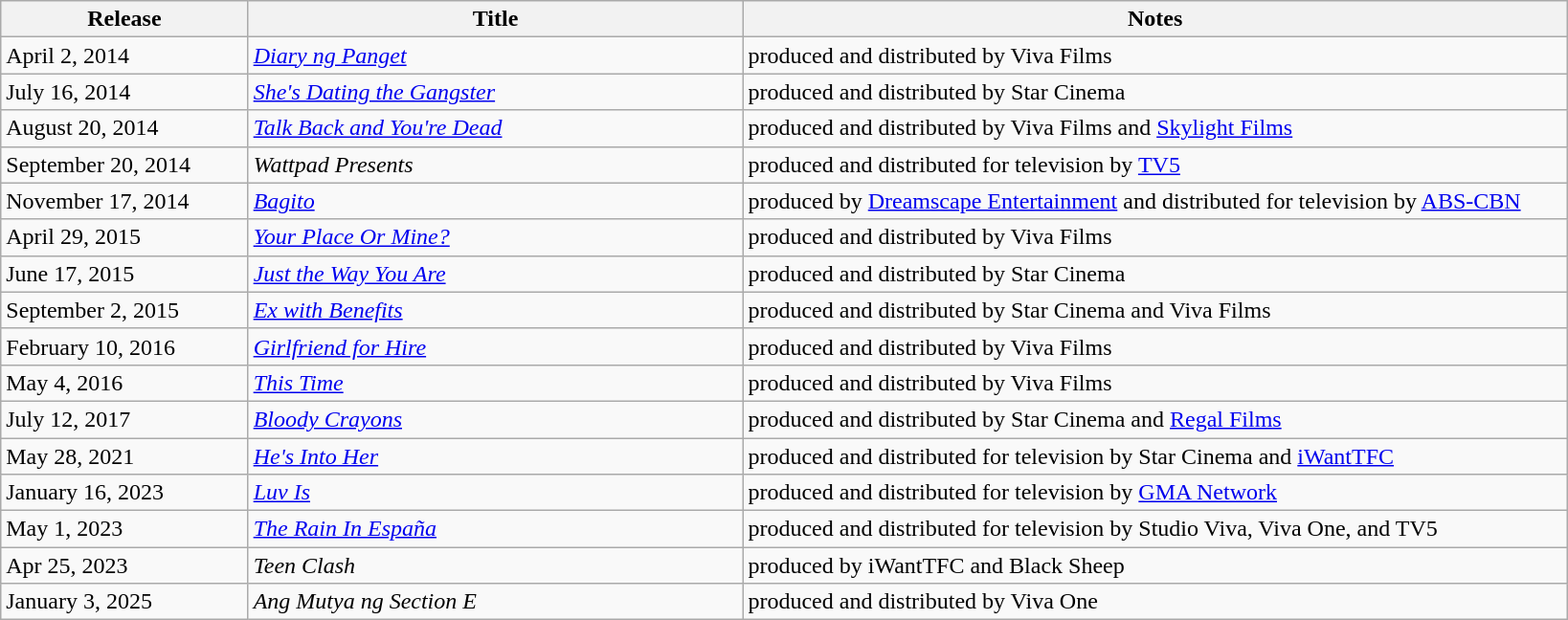<table class="wikitable sortable">
<tr>
<th style="width:15%;">Release</th>
<th style="width:30%;">Title</th>
<th style="width:50%;">Notes</th>
</tr>
<tr>
<td>April 2, 2014</td>
<td><em><a href='#'>Diary ng Panget</a></em></td>
<td>produced and distributed by Viva Films</td>
</tr>
<tr>
<td>July 16, 2014</td>
<td><em><a href='#'>She's Dating the Gangster</a></em></td>
<td>produced and distributed by Star Cinema</td>
</tr>
<tr>
<td>August 20, 2014</td>
<td><em><a href='#'>Talk Back and You're Dead</a></em></td>
<td>produced and distributed by Viva Films and <a href='#'>Skylight Films</a></td>
</tr>
<tr>
<td>September 20, 2014</td>
<td><em>Wattpad Presents</em></td>
<td>produced and distributed for television by <a href='#'>TV5</a></td>
</tr>
<tr>
<td>November 17, 2014</td>
<td><em><a href='#'>Bagito</a></em></td>
<td>produced by <a href='#'>Dreamscape Entertainment</a> and distributed for television by <a href='#'>ABS-CBN</a></td>
</tr>
<tr>
<td>April 29, 2015</td>
<td><em><a href='#'>Your Place Or Mine?</a></em></td>
<td>produced and distributed by Viva Films</td>
</tr>
<tr>
<td>June 17, 2015</td>
<td><em><a href='#'>Just the Way You Are</a></em></td>
<td>produced and distributed by Star Cinema</td>
</tr>
<tr>
<td>September 2, 2015</td>
<td><em><a href='#'>Ex with Benefits</a></em></td>
<td>produced and distributed by Star Cinema and Viva Films</td>
</tr>
<tr>
<td>February 10, 2016</td>
<td><em><a href='#'>Girlfriend for Hire</a></em></td>
<td>produced and distributed by Viva Films</td>
</tr>
<tr>
<td>May 4, 2016</td>
<td><em><a href='#'>This Time</a></em></td>
<td>produced and distributed by Viva Films</td>
</tr>
<tr>
<td>July 12, 2017</td>
<td><em><a href='#'>Bloody Crayons</a></em></td>
<td>produced and distributed by Star Cinema and <a href='#'>Regal Films</a></td>
</tr>
<tr>
<td>May 28, 2021</td>
<td><em><a href='#'>He's Into Her</a></em></td>
<td>produced and distributed for television by Star Cinema and <a href='#'>iWantTFC</a></td>
</tr>
<tr>
<td>January 16, 2023</td>
<td><em><a href='#'>Luv Is</a></em></td>
<td>produced and distributed for television by <a href='#'>GMA Network</a></td>
</tr>
<tr>
<td>May 1, 2023</td>
<td><em><a href='#'>The Rain In España</a></em></td>
<td>produced and distributed for television by Studio Viva, Viva One, and TV5</td>
</tr>
<tr>
<td>Apr 25, 2023</td>
<td><em>Teen Clash</em></td>
<td>produced by iWantTFC and Black Sheep</td>
</tr>
<tr>
<td>January 3, 2025</td>
<td><em>Ang Mutya ng Section E</em></td>
<td>produced and distributed by Viva One</td>
</tr>
</table>
